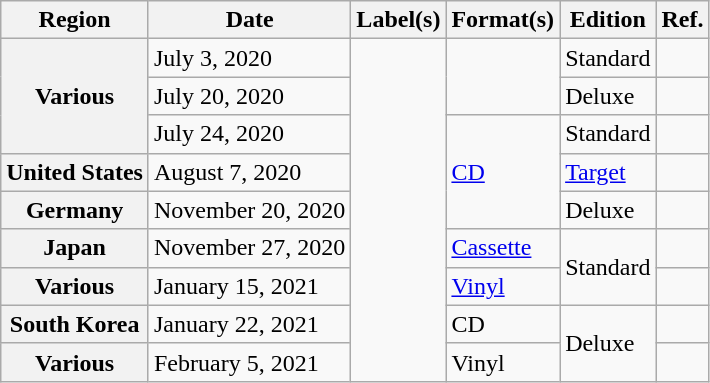<table class="wikitable plainrowheaders">
<tr>
<th scope="col">Region</th>
<th scope="col">Date</th>
<th scope="col">Label(s)</th>
<th scope="col">Format(s)</th>
<th scope="col">Edition</th>
<th scope="col">Ref.</th>
</tr>
<tr>
<th scope="row" rowspan="3">Various</th>
<td>July 3, 2020</td>
<td rowspan="9"></td>
<td rowspan="2"></td>
<td>Standard</td>
<td></td>
</tr>
<tr>
<td>July 20, 2020</td>
<td>Deluxe</td>
<td></td>
</tr>
<tr>
<td>July 24, 2020</td>
<td rowspan="3"><a href='#'>CD</a></td>
<td>Standard</td>
<td></td>
</tr>
<tr>
<th scope="row">United States</th>
<td>August 7, 2020</td>
<td><a href='#'>Target</a></td>
<td></td>
</tr>
<tr>
<th scope="row">Germany</th>
<td>November 20, 2020</td>
<td>Deluxe</td>
<td></td>
</tr>
<tr>
<th scope="row">Japan</th>
<td>November 27, 2020</td>
<td><a href='#'>Cassette</a></td>
<td rowspan="2">Standard</td>
<td></td>
</tr>
<tr>
<th scope="row">Various</th>
<td>January 15, 2021</td>
<td><a href='#'>Vinyl</a></td>
<td></td>
</tr>
<tr>
<th scope="row">South Korea</th>
<td>January 22, 2021</td>
<td>CD</td>
<td rowspan="2">Deluxe</td>
<td></td>
</tr>
<tr>
<th scope="row">Various</th>
<td>February 5, 2021</td>
<td>Vinyl</td>
<td></td>
</tr>
</table>
